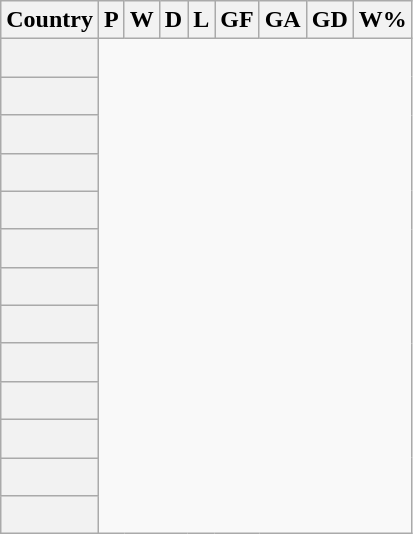<table class="wikitable sortable plainrowheaders" style="text-align:center">
<tr>
<th scope="col">Country</th>
<th scope="col">P</th>
<th scope="col">W</th>
<th scope="col">D</th>
<th scope="col">L</th>
<th scope="col">GF</th>
<th scope="col">GA</th>
<th scope="col">GD</th>
<th scope="col">W%</th>
</tr>
<tr>
<th scope=row><br></th>
</tr>
<tr>
<th scope=row><br></th>
</tr>
<tr>
<th scope=row><br></th>
</tr>
<tr>
<th scope=row><br></th>
</tr>
<tr>
<th scope=row><br></th>
</tr>
<tr>
<th scope=row><br></th>
</tr>
<tr>
<th scope=row><br></th>
</tr>
<tr>
<th scope=row><br></th>
</tr>
<tr>
<th scope=row><br></th>
</tr>
<tr>
<th scope=row><br></th>
</tr>
<tr>
<th scope=row><br></th>
</tr>
<tr>
<th scope=row><br></th>
</tr>
<tr>
<th scope=row><br></th>
</tr>
</table>
